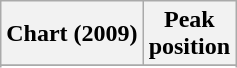<table class="wikitable sortable plainrowheaders" style="text-align:center">
<tr>
<th scope="col">Chart (2009)</th>
<th scope="col">Peak<br>position</th>
</tr>
<tr>
</tr>
<tr>
</tr>
<tr>
</tr>
</table>
